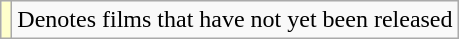<table class="wikitable">
<tr>
<td style="background:#FFFFCC;"></td>
<td>Denotes films that have not yet been released</td>
</tr>
</table>
